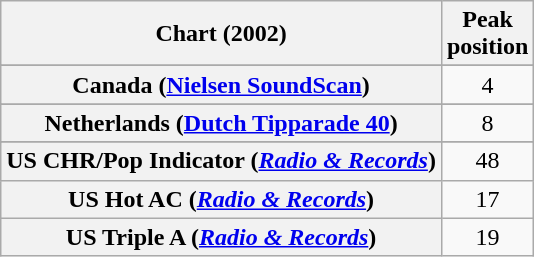<table class="wikitable sortable plainrowheaders" style="text-align:center">
<tr>
<th>Chart (2002)</th>
<th>Peak<br>position</th>
</tr>
<tr>
</tr>
<tr>
<th scope="row">Canada (<a href='#'>Nielsen SoundScan</a>)</th>
<td>4</td>
</tr>
<tr>
</tr>
<tr>
</tr>
<tr>
</tr>
<tr>
<th scope="row">Netherlands (<a href='#'>Dutch Tipparade 40</a>)</th>
<td>8</td>
</tr>
<tr>
</tr>
<tr>
</tr>
<tr>
</tr>
<tr>
</tr>
<tr>
</tr>
<tr>
<th scope="row">US CHR/Pop Indicator (<em><a href='#'>Radio & Records</a></em>)</th>
<td>48</td>
</tr>
<tr>
<th scope="row">US Hot AC (<em><a href='#'>Radio & Records</a></em>)</th>
<td>17</td>
</tr>
<tr>
<th scope="row">US Triple A (<em><a href='#'>Radio & Records</a></em>)</th>
<td>19</td>
</tr>
</table>
